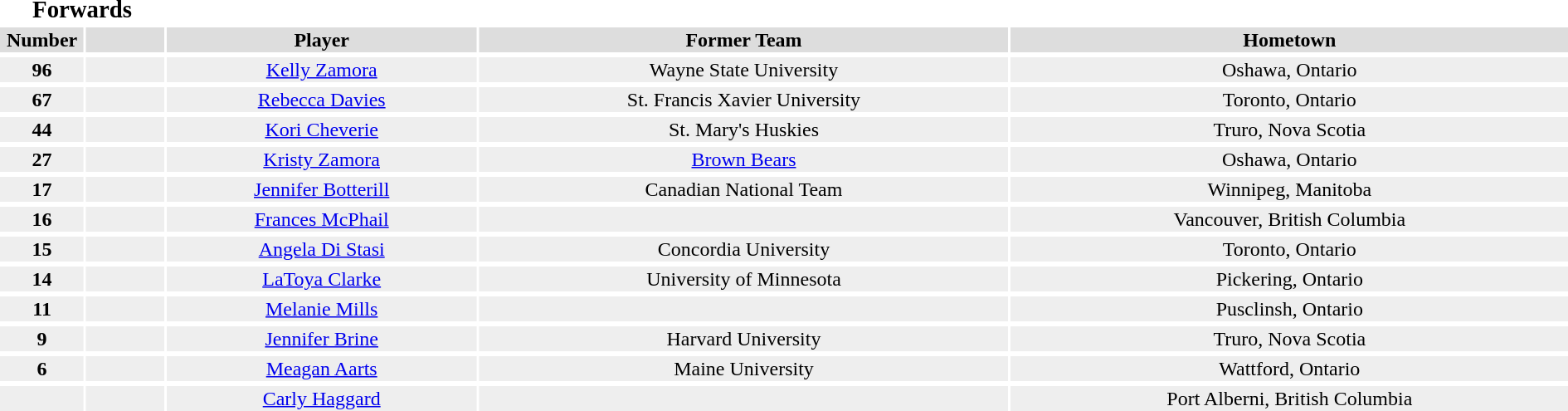<table>
<tr>
<th colspan=2><big>Forwards</big></th>
</tr>
<tr bgcolor="#dddddd">
<th width=5%>Number</th>
<th width=5%></th>
<th !width=10%>Player</th>
<th !width=10%>Former Team</th>
<th !width=10%>Hometown</th>
</tr>
<tr>
</tr>
<tr bgcolor="#eeeeee">
<td align=center><strong>96</strong></td>
<td align=center></td>
<td align=center><a href='#'>Kelly Zamora</a></td>
<td align=center>Wayne State University</td>
<td align=center>Oshawa, Ontario</td>
</tr>
<tr>
</tr>
<tr bgcolor="#eeeeee">
<td align=center><strong>67</strong></td>
<td align=center></td>
<td align=center><a href='#'>Rebecca Davies</a></td>
<td align=center>St. Francis Xavier University</td>
<td align=center>Toronto, Ontario</td>
</tr>
<tr>
</tr>
<tr bgcolor="#eeeeee">
<td align=center><strong>44</strong></td>
<td align=center></td>
<td align=center><a href='#'>Kori Cheverie</a></td>
<td align=center>St. Mary's Huskies</td>
<td align=center>Truro, Nova Scotia</td>
</tr>
<tr>
</tr>
<tr bgcolor="#eeeeee">
<td align=center><strong>27</strong></td>
<td align=center></td>
<td align=center><a href='#'>Kristy Zamora</a></td>
<td align=center><a href='#'>Brown Bears</a></td>
<td align=center>Oshawa, Ontario</td>
</tr>
<tr>
</tr>
<tr bgcolor="#eeeeee">
<td align=center><strong>17</strong></td>
<td align=center></td>
<td align=center><a href='#'>Jennifer Botterill</a></td>
<td align=center>Canadian National Team</td>
<td align=center>Winnipeg, Manitoba</td>
</tr>
<tr>
</tr>
<tr bgcolor="#eeeeee">
<td align=center><strong>16</strong></td>
<td align=center></td>
<td align=center><a href='#'>Frances McPhail</a></td>
<td align=center></td>
<td align=center>Vancouver, British Columbia</td>
</tr>
<tr>
</tr>
<tr bgcolor="#eeeeee">
<td align=center><strong>15</strong></td>
<td align=center></td>
<td align=center><a href='#'>Angela Di Stasi</a></td>
<td align=center>Concordia University</td>
<td align=center>Toronto, Ontario</td>
</tr>
<tr>
</tr>
<tr bgcolor="#eeeeee">
<td align=center><strong>14</strong></td>
<td align=center></td>
<td align=center><a href='#'>LaToya Clarke</a></td>
<td align=center>University of Minnesota</td>
<td align=center>Pickering, Ontario</td>
</tr>
<tr>
</tr>
<tr bgcolor="#eeeeee">
<td align=center><strong>11</strong></td>
<td align=center></td>
<td align=center><a href='#'>Melanie Mills</a></td>
<td align=center></td>
<td align=center>Pusclinsh, Ontario</td>
</tr>
<tr>
</tr>
<tr bgcolor="#eeeeee">
<td align=center><strong>9</strong></td>
<td align=center></td>
<td align=center><a href='#'>Jennifer Brine</a></td>
<td align=center>Harvard University</td>
<td align=center>Truro, Nova Scotia</td>
</tr>
<tr>
</tr>
<tr bgcolor="#eeeeee">
<td align=center><strong>6</strong></td>
<td align=center></td>
<td align=center><a href='#'>Meagan Aarts</a></td>
<td align=center>Maine University</td>
<td align=center>Wattford, Ontario</td>
</tr>
<tr>
</tr>
<tr bgcolor="#eeeeee">
<td align=center></td>
<td align=center></td>
<td align=center><a href='#'>Carly Haggard</a></td>
<td align=center></td>
<td align=center>Port Alberni, British Columbia</td>
</tr>
<tr>
</tr>
</table>
